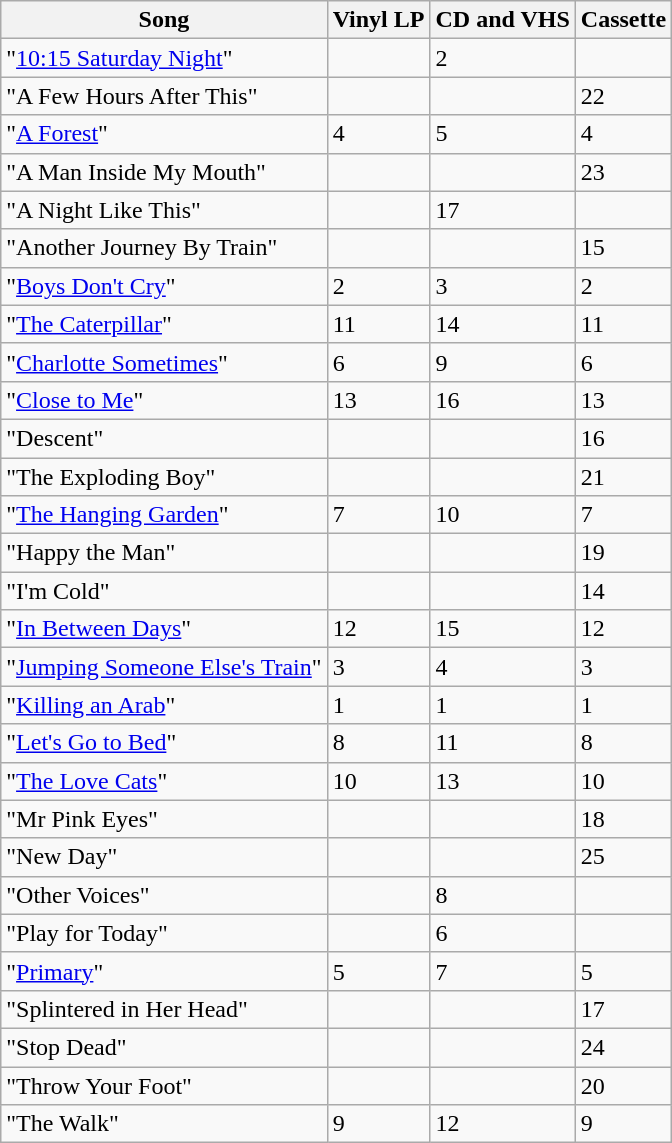<table class="wikitable sortable">
<tr>
<th>Song</th>
<th>Vinyl LP</th>
<th>CD and VHS</th>
<th>Cassette</th>
</tr>
<tr>
<td>"<a href='#'>10:15 Saturday Night</a>"</td>
<td></td>
<td>2</td>
<td></td>
</tr>
<tr>
<td>"A Few Hours After This"</td>
<td></td>
<td></td>
<td>22</td>
</tr>
<tr>
<td>"<a href='#'>A Forest</a>"</td>
<td>4</td>
<td>5</td>
<td>4</td>
</tr>
<tr>
<td>"A Man Inside My Mouth"</td>
<td></td>
<td></td>
<td>23</td>
</tr>
<tr>
<td>"A Night Like This"</td>
<td></td>
<td>17</td>
<td></td>
</tr>
<tr>
<td>"Another Journey By Train"</td>
<td></td>
<td></td>
<td>15</td>
</tr>
<tr>
<td>"<a href='#'>Boys Don't Cry</a>"</td>
<td>2</td>
<td>3</td>
<td>2</td>
</tr>
<tr>
<td>"<a href='#'>The Caterpillar</a>"</td>
<td>11</td>
<td>14</td>
<td>11</td>
</tr>
<tr>
<td>"<a href='#'>Charlotte Sometimes</a>"</td>
<td>6</td>
<td>9</td>
<td>6</td>
</tr>
<tr>
<td>"<a href='#'>Close to Me</a>"</td>
<td>13</td>
<td>16</td>
<td>13</td>
</tr>
<tr>
<td>"Descent"</td>
<td></td>
<td></td>
<td>16</td>
</tr>
<tr>
<td>"The Exploding Boy"</td>
<td></td>
<td></td>
<td>21</td>
</tr>
<tr>
<td>"<a href='#'>The Hanging Garden</a>"</td>
<td>7</td>
<td>10</td>
<td>7</td>
</tr>
<tr>
<td>"Happy the Man"</td>
<td></td>
<td></td>
<td>19</td>
</tr>
<tr>
<td>"I'm Cold"</td>
<td></td>
<td></td>
<td>14</td>
</tr>
<tr>
<td>"<a href='#'>In Between Days</a>"</td>
<td>12</td>
<td>15</td>
<td>12</td>
</tr>
<tr>
<td>"<a href='#'>Jumping Someone Else's Train</a>"</td>
<td>3</td>
<td>4</td>
<td>3</td>
</tr>
<tr>
<td>"<a href='#'>Killing an Arab</a>"</td>
<td>1</td>
<td>1</td>
<td>1</td>
</tr>
<tr>
<td>"<a href='#'>Let's Go to Bed</a>"</td>
<td>8</td>
<td>11</td>
<td>8</td>
</tr>
<tr>
<td>"<a href='#'>The Love Cats</a>"</td>
<td>10</td>
<td>13</td>
<td>10</td>
</tr>
<tr>
<td>"Mr Pink Eyes"</td>
<td></td>
<td></td>
<td>18</td>
</tr>
<tr>
<td>"New Day"</td>
<td></td>
<td></td>
<td>25</td>
</tr>
<tr>
<td>"Other Voices"</td>
<td></td>
<td>8</td>
<td></td>
</tr>
<tr>
<td>"Play for Today"</td>
<td></td>
<td>6</td>
<td></td>
</tr>
<tr>
<td>"<a href='#'>Primary</a>"</td>
<td>5</td>
<td>7</td>
<td>5</td>
</tr>
<tr>
<td>"Splintered in Her Head"</td>
<td></td>
<td></td>
<td>17</td>
</tr>
<tr>
<td>"Stop Dead"</td>
<td></td>
<td></td>
<td>24</td>
</tr>
<tr>
<td>"Throw Your Foot"</td>
<td></td>
<td></td>
<td>20</td>
</tr>
<tr>
<td>"The Walk"</td>
<td>9</td>
<td>12</td>
<td>9</td>
</tr>
</table>
